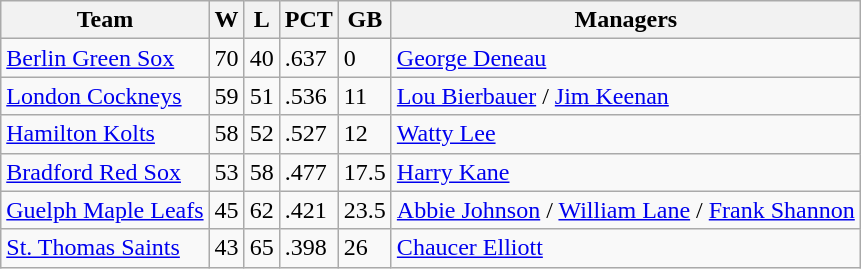<table class="wikitable">
<tr>
<th>Team</th>
<th>W</th>
<th>L</th>
<th>PCT</th>
<th>GB</th>
<th>Managers</th>
</tr>
<tr>
<td><a href='#'>Berlin Green Sox</a></td>
<td>70</td>
<td>40</td>
<td>.637</td>
<td>0</td>
<td><a href='#'>George Deneau</a></td>
</tr>
<tr>
<td><a href='#'>London Cockneys</a></td>
<td>59</td>
<td>51</td>
<td>.536</td>
<td>11</td>
<td><a href='#'>Lou Bierbauer</a> / <a href='#'>Jim Keenan</a></td>
</tr>
<tr>
<td><a href='#'>Hamilton Kolts</a></td>
<td>58</td>
<td>52</td>
<td>.527</td>
<td>12</td>
<td><a href='#'>Watty Lee</a></td>
</tr>
<tr>
<td><a href='#'>Bradford Red Sox</a></td>
<td>53</td>
<td>58</td>
<td>.477</td>
<td>17.5</td>
<td><a href='#'>Harry Kane</a></td>
</tr>
<tr>
<td><a href='#'>Guelph Maple Leafs</a></td>
<td>45</td>
<td>62</td>
<td>.421</td>
<td>23.5</td>
<td><a href='#'>Abbie Johnson</a> / <a href='#'>William Lane</a> / <a href='#'>Frank Shannon</a></td>
</tr>
<tr>
<td><a href='#'>St. Thomas Saints</a></td>
<td>43</td>
<td>65</td>
<td>.398</td>
<td>26</td>
<td><a href='#'>Chaucer Elliott</a></td>
</tr>
</table>
